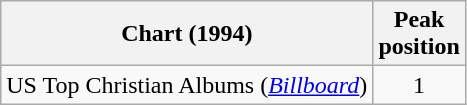<table class="wikitable">
<tr>
<th>Chart (1994)</th>
<th>Peak<br>position</th>
</tr>
<tr>
<td>US Top Christian Albums (<em><a href='#'>Billboard</a></em>)</td>
<td style="text-align:center;">1</td>
</tr>
</table>
